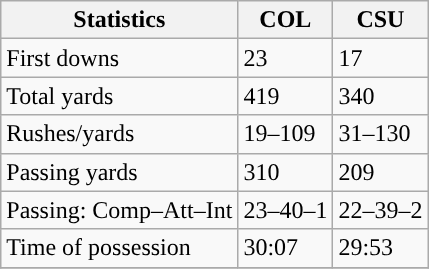<table class="wikitable" style="float: left;">
<tr>
<th>Statistics</th>
<th>COL</th>
<th>CSU</th>
</tr>
<tr>
<td>First downs</td>
<td>23</td>
<td>17</td>
</tr>
<tr>
<td>Total yards</td>
<td>419</td>
<td>340</td>
</tr>
<tr>
<td>Rushes/yards</td>
<td>19–109</td>
<td>31–130</td>
</tr>
<tr>
<td>Passing yards</td>
<td>310</td>
<td>209</td>
</tr>
<tr>
<td>Passing: Comp–Att–Int</td>
<td>23–40–1</td>
<td>22–39–2</td>
</tr>
<tr>
<td>Time of possession</td>
<td>30:07</td>
<td>29:53</td>
</tr>
<tr>
</tr>
</table>
